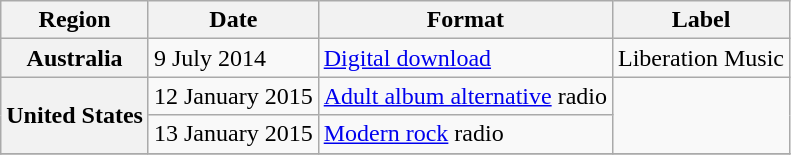<table class="wikitable plainrowheaders">
<tr>
<th>Region</th>
<th>Date</th>
<th>Format</th>
<th>Label</th>
</tr>
<tr>
<th scope="row">Australia</th>
<td>9 July 2014</td>
<td><a href='#'>Digital download</a></td>
<td>Liberation Music</td>
</tr>
<tr>
<th scope="row" rowspan="2">United States</th>
<td>12 January 2015</td>
<td><a href='#'>Adult album alternative</a> radio</td>
<td rowspan="2"></td>
</tr>
<tr>
<td>13 January 2015</td>
<td><a href='#'>Modern rock</a> radio</td>
</tr>
<tr>
</tr>
</table>
